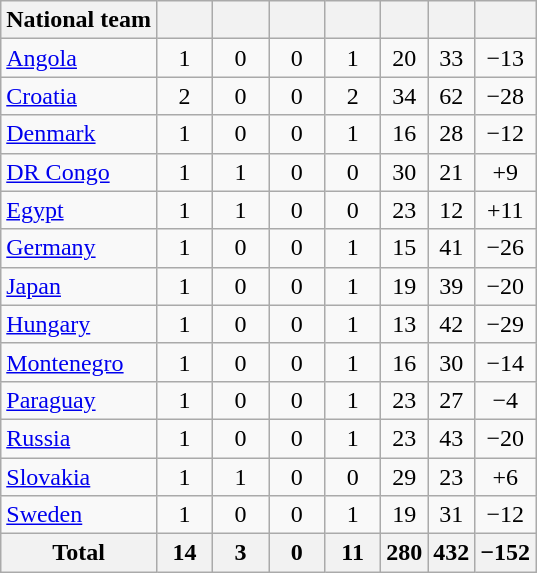<table class="wikitable" style="text-align: center;">
<tr>
<th>National team</th>
<th width="30"></th>
<th width="30"></th>
<th width="30"></th>
<th width="30"></th>
<th></th>
<th></th>
<th></th>
</tr>
<tr>
<td align="left"> <a href='#'>Angola</a></td>
<td>1</td>
<td>0</td>
<td>0</td>
<td>1</td>
<td>20</td>
<td>33</td>
<td>−13</td>
</tr>
<tr>
<td align="left"> <a href='#'>Croatia</a></td>
<td>2</td>
<td>0</td>
<td>0</td>
<td>2</td>
<td>34</td>
<td>62</td>
<td>−28</td>
</tr>
<tr>
<td align="left"> <a href='#'>Denmark</a></td>
<td>1</td>
<td>0</td>
<td>0</td>
<td>1</td>
<td>16</td>
<td>28</td>
<td>−12</td>
</tr>
<tr>
<td align="left"> <a href='#'>DR Congo</a></td>
<td>1</td>
<td>1</td>
<td>0</td>
<td>0</td>
<td>30</td>
<td>21</td>
<td>+9</td>
</tr>
<tr>
<td align="left"> <a href='#'>Egypt</a></td>
<td>1</td>
<td>1</td>
<td>0</td>
<td>0</td>
<td>23</td>
<td>12</td>
<td>+11</td>
</tr>
<tr>
<td align="left"> <a href='#'>Germany</a></td>
<td>1</td>
<td>0</td>
<td>0</td>
<td>1</td>
<td>15</td>
<td>41</td>
<td>−26</td>
</tr>
<tr>
<td align="left"> <a href='#'>Japan</a></td>
<td>1</td>
<td>0</td>
<td>0</td>
<td>1</td>
<td>19</td>
<td>39</td>
<td>−20</td>
</tr>
<tr>
<td align="left"> <a href='#'>Hungary</a></td>
<td>1</td>
<td>0</td>
<td>0</td>
<td>1</td>
<td>13</td>
<td>42</td>
<td>−29</td>
</tr>
<tr>
<td align="left"> <a href='#'>Montenegro</a></td>
<td>1</td>
<td>0</td>
<td>0</td>
<td>1</td>
<td>16</td>
<td>30</td>
<td>−14</td>
</tr>
<tr>
<td align="left"> <a href='#'>Paraguay</a></td>
<td>1</td>
<td>0</td>
<td>0</td>
<td>1</td>
<td>23</td>
<td>27</td>
<td>−4</td>
</tr>
<tr>
<td align="left"> <a href='#'>Russia</a></td>
<td>1</td>
<td>0</td>
<td>0</td>
<td>1</td>
<td>23</td>
<td>43</td>
<td>−20</td>
</tr>
<tr>
<td align="left"> <a href='#'>Slovakia</a></td>
<td>1</td>
<td>1</td>
<td>0</td>
<td>0</td>
<td>29</td>
<td>23</td>
<td>+6</td>
</tr>
<tr>
<td align="left"> <a href='#'>Sweden</a></td>
<td>1</td>
<td>0</td>
<td>0</td>
<td>1</td>
<td>19</td>
<td>31</td>
<td>−12</td>
</tr>
<tr>
<th>Total</th>
<th>14</th>
<th>3</th>
<th>0</th>
<th>11</th>
<th>280</th>
<th>432</th>
<th>−152</th>
</tr>
</table>
